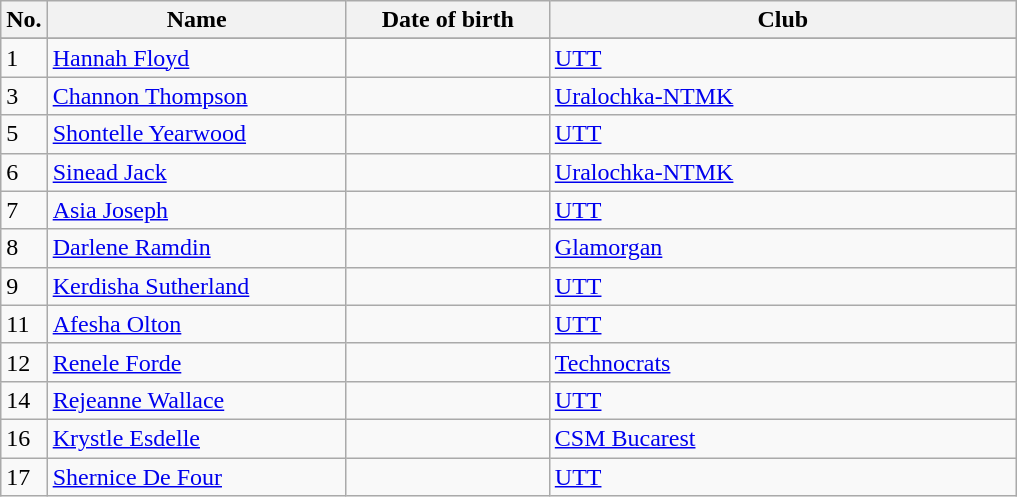<table class=wikitable sortable style=font-size:100%; text-align:center;>
<tr>
<th>No.</th>
<th style=width:12em>Name</th>
<th style=width:8em>Date of birth</th>
<th style=width:19em>Club</th>
</tr>
<tr>
</tr>
<tr ||>
</tr>
<tr>
<td>1</td>
<td><a href='#'>Hannah Floyd</a></td>
<td></td>
<td><a href='#'>UTT</a></td>
</tr>
<tr>
<td>3</td>
<td><a href='#'>Channon Thompson</a></td>
<td></td>
<td><a href='#'>Uralochka-NTMK</a></td>
</tr>
<tr>
<td>5</td>
<td><a href='#'>Shontelle Yearwood</a></td>
<td></td>
<td><a href='#'>UTT</a></td>
</tr>
<tr>
<td>6</td>
<td><a href='#'>Sinead Jack</a></td>
<td></td>
<td><a href='#'>Uralochka-NTMK</a></td>
</tr>
<tr>
<td>7</td>
<td><a href='#'>Asia Joseph</a></td>
<td></td>
<td><a href='#'>UTT</a></td>
</tr>
<tr>
<td>8</td>
<td><a href='#'>Darlene Ramdin</a></td>
<td></td>
<td><a href='#'>Glamorgan</a></td>
</tr>
<tr>
<td>9</td>
<td><a href='#'>Kerdisha Sutherland</a></td>
<td></td>
<td><a href='#'>UTT</a></td>
</tr>
<tr>
<td>11</td>
<td><a href='#'>Afesha Olton</a></td>
<td></td>
<td><a href='#'>UTT</a></td>
</tr>
<tr>
<td>12</td>
<td><a href='#'>Renele Forde </a></td>
<td></td>
<td><a href='#'>Technocrats</a></td>
</tr>
<tr>
<td>14</td>
<td><a href='#'>Rejeanne Wallace</a></td>
<td></td>
<td><a href='#'>UTT</a></td>
</tr>
<tr>
<td>16</td>
<td><a href='#'>Krystle Esdelle</a></td>
<td></td>
<td><a href='#'>CSM Bucarest</a></td>
</tr>
<tr>
<td>17</td>
<td><a href='#'>Shernice De Four</a></td>
<td></td>
<td><a href='#'>UTT</a></td>
</tr>
</table>
